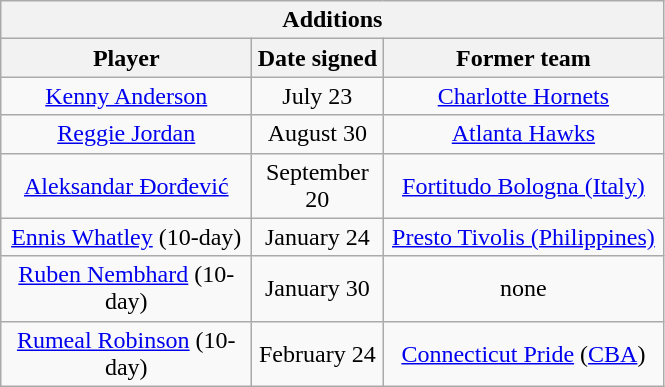<table class="wikitable" style="text-align:center">
<tr>
<th colspan=3>Additions</th>
</tr>
<tr>
<th style="width:160px">Player</th>
<th style="width:80px">Date signed</th>
<th style="width:180px">Former team</th>
</tr>
<tr>
<td><a href='#'>Kenny Anderson</a></td>
<td>July 23</td>
<td><a href='#'>Charlotte Hornets</a></td>
</tr>
<tr>
<td><a href='#'>Reggie Jordan</a></td>
<td>August 30</td>
<td><a href='#'>Atlanta Hawks</a></td>
</tr>
<tr>
<td><a href='#'>Aleksandar Đorđević</a></td>
<td>September 20</td>
<td><a href='#'>Fortitudo Bologna (Italy)</a></td>
</tr>
<tr>
<td><a href='#'>Ennis Whatley</a> (10-day)</td>
<td>January 24</td>
<td><a href='#'>Presto Tivolis (Philippines)</a></td>
</tr>
<tr>
<td><a href='#'>Ruben Nembhard</a> (10-day)</td>
<td>January 30</td>
<td>none</td>
</tr>
<tr>
<td><a href='#'>Rumeal Robinson</a> (10-day)</td>
<td>February 24</td>
<td><a href='#'>Connecticut Pride</a> (<a href='#'>CBA</a>)</td>
</tr>
</table>
